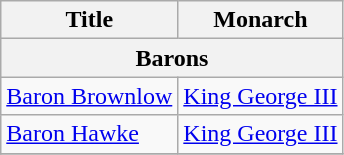<table class="wikitable">
<tr>
<th>Title</th>
<th>Monarch</th>
</tr>
<tr>
<th colspan=2>Barons</th>
</tr>
<tr>
<td><a href='#'>Baron Brownlow</a></td>
<td><a href='#'>King George III</a></td>
</tr>
<tr>
<td><a href='#'>Baron Hawke</a></td>
<td><a href='#'>King George III</a></td>
</tr>
<tr>
</tr>
</table>
